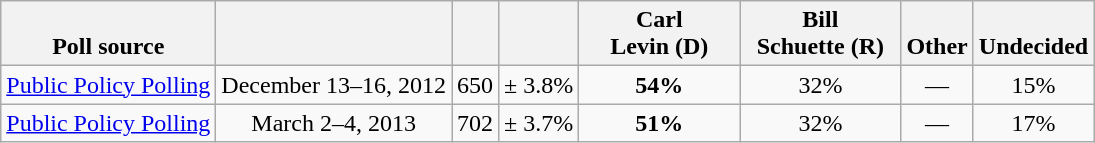<table class="wikitable" style="text-align:center">
<tr valign= bottom>
<th>Poll source</th>
<th></th>
<th></th>
<th></th>
<th style="width:100px;">Carl<br>Levin (D)</th>
<th style="width:100px;">Bill<br>Schuette (R)</th>
<th>Other</th>
<th>Undecided</th>
</tr>
<tr>
<td align=left><a href='#'>Public Policy Polling</a></td>
<td>December 13–16, 2012</td>
<td>650</td>
<td>± 3.8%</td>
<td><strong>54%</strong></td>
<td>32%</td>
<td>—</td>
<td>15%</td>
</tr>
<tr>
<td align=left><a href='#'>Public Policy Polling</a></td>
<td>March 2–4, 2013</td>
<td>702</td>
<td>± 3.7%</td>
<td><strong>51%</strong></td>
<td>32%</td>
<td>—</td>
<td>17%</td>
</tr>
</table>
